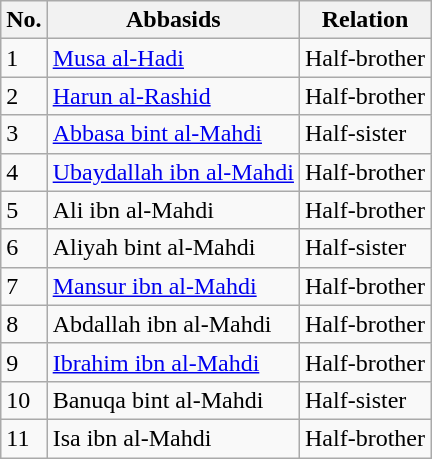<table class="wikitable" border="2">
<tr>
<th>No.</th>
<th>Abbasids</th>
<th>Relation</th>
</tr>
<tr>
<td>1</td>
<td><a href='#'>Musa al-Hadi</a></td>
<td>Half-brother</td>
</tr>
<tr>
<td>2</td>
<td><a href='#'>Harun al-Rashid</a></td>
<td>Half-brother</td>
</tr>
<tr>
<td>3</td>
<td><a href='#'>Abbasa bint al-Mahdi</a></td>
<td>Half-sister</td>
</tr>
<tr>
<td>4</td>
<td><a href='#'>Ubaydallah ibn al-Mahdi</a></td>
<td>Half-brother</td>
</tr>
<tr>
<td>5</td>
<td>Ali ibn al-Mahdi</td>
<td>Half-brother</td>
</tr>
<tr>
<td>6</td>
<td>Aliyah bint al-Mahdi</td>
<td>Half-sister</td>
</tr>
<tr>
<td>7</td>
<td><a href='#'>Mansur ibn al-Mahdi</a></td>
<td>Half-brother</td>
</tr>
<tr>
<td>8</td>
<td>Abdallah ibn al-Mahdi</td>
<td>Half-brother</td>
</tr>
<tr>
<td>9</td>
<td><a href='#'>Ibrahim ibn al-Mahdi</a></td>
<td>Half-brother</td>
</tr>
<tr>
<td>10</td>
<td>Banuqa bint al-Mahdi</td>
<td>Half-sister</td>
</tr>
<tr>
<td>11</td>
<td>Isa ibn al-Mahdi</td>
<td>Half-brother</td>
</tr>
</table>
